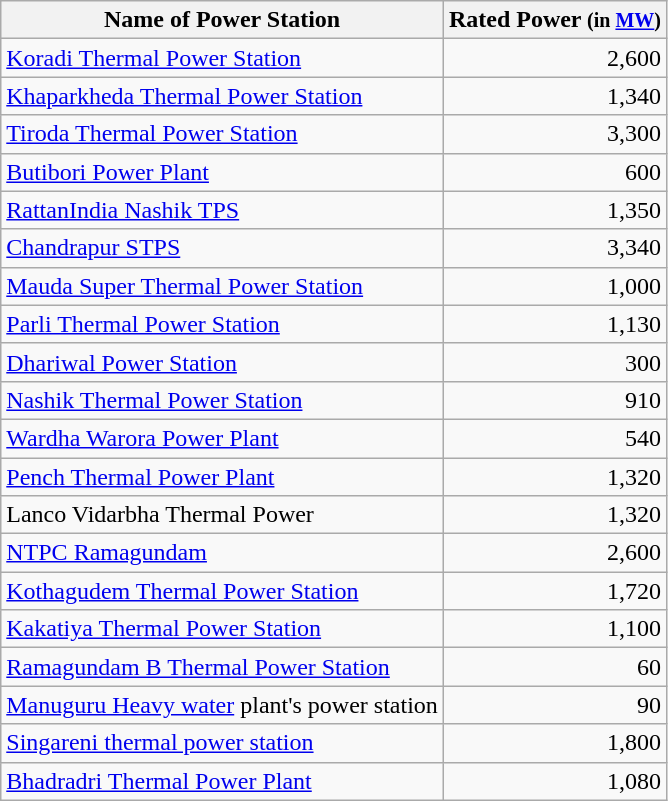<table class="wikitable sortable">
<tr>
<th>Name of Power Station</th>
<th data-sort-type="number">Rated Power <small>(in <a href='#'>MW</a>)</small></th>
</tr>
<tr>
<td><a href='#'>Koradi Thermal Power Station</a></td>
<td align="right">2,600</td>
</tr>
<tr>
<td><a href='#'>Khaparkheda Thermal Power Station</a></td>
<td align="right">1,340</td>
</tr>
<tr>
<td><a href='#'>Tiroda Thermal Power Station</a></td>
<td align="right">3,300</td>
</tr>
<tr>
<td><a href='#'>Butibori Power Plant</a></td>
<td align="right">600</td>
</tr>
<tr>
<td><a href='#'>RattanIndia Nashik TPS</a></td>
<td align="right">1,350</td>
</tr>
<tr>
<td><a href='#'>Chandrapur STPS</a></td>
<td align="right">3,340</td>
</tr>
<tr>
<td><a href='#'>Mauda Super Thermal Power Station</a></td>
<td align="right">1,000</td>
</tr>
<tr>
<td><a href='#'>Parli Thermal Power Station</a></td>
<td align="right">1,130</td>
</tr>
<tr>
<td><a href='#'>Dhariwal Power Station</a></td>
<td align="right">300</td>
</tr>
<tr>
<td><a href='#'>Nashik Thermal Power Station</a></td>
<td align="right">910</td>
</tr>
<tr>
<td><a href='#'>Wardha Warora Power Plant</a></td>
<td align="right">540</td>
</tr>
<tr>
<td><a href='#'>Pench Thermal Power Plant</a></td>
<td align="right">1,320</td>
</tr>
<tr>
<td>Lanco Vidarbha Thermal Power</td>
<td align="right">1,320</td>
</tr>
<tr>
<td><a href='#'>NTPC Ramagundam</a></td>
<td align="right">2,600</td>
</tr>
<tr>
<td><a href='#'>Kothagudem Thermal Power Station</a></td>
<td align="right">1,720</td>
</tr>
<tr>
<td><a href='#'>Kakatiya Thermal Power Station</a></td>
<td align="right">1,100</td>
</tr>
<tr>
<td><a href='#'>Ramagundam B Thermal Power Station</a></td>
<td align="right">60</td>
</tr>
<tr>
<td><a href='#'>Manuguru Heavy water</a> plant's power station</td>
<td align="right">90</td>
</tr>
<tr>
<td><a href='#'>Singareni thermal power station</a></td>
<td align="right">1,800</td>
</tr>
<tr>
<td><a href='#'>Bhadradri Thermal Power Plant</a></td>
<td align="right">1,080</td>
</tr>
</table>
